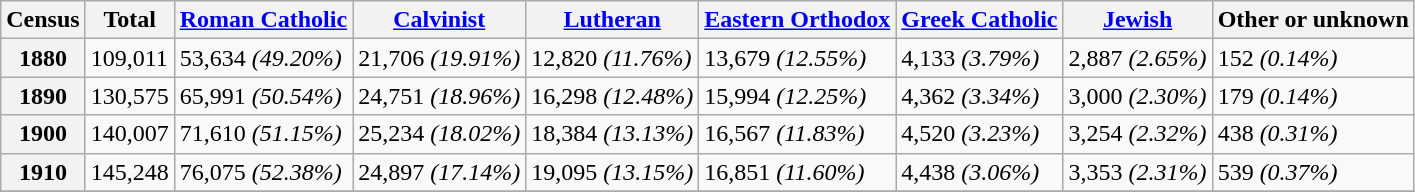<table class="wikitable">
<tr>
<th>Census</th>
<th>Total</th>
<th><a href='#'>Roman Catholic</a></th>
<th><a href='#'>Calvinist</a></th>
<th><a href='#'>Lutheran</a></th>
<th><a href='#'>Eastern Orthodox</a></th>
<th><a href='#'>Greek Catholic</a></th>
<th><a href='#'>Jewish</a></th>
<th>Other or unknown</th>
</tr>
<tr>
<th>1880</th>
<td>109,011</td>
<td>53,634 <em>(49.20%)</em></td>
<td>21,706 <em>(19.91%)</em></td>
<td>12,820 <em>(11.76%)</em></td>
<td>13,679 <em>(12.55%)</em></td>
<td>4,133 <em>(3.79%)</em></td>
<td>2,887 <em>(2.65%)</em></td>
<td>152 <em>(0.14%)</em></td>
</tr>
<tr>
<th>1890</th>
<td>130,575</td>
<td>65,991 <em>(50.54%)</em></td>
<td>24,751 <em>(18.96%)</em></td>
<td>16,298 <em>(12.48%)</em></td>
<td>15,994 <em>(12.25%)</em></td>
<td>4,362 <em>(3.34%)</em></td>
<td>3,000 <em>(2.30%)</em></td>
<td>179 <em>(0.14%)</em></td>
</tr>
<tr>
<th>1900</th>
<td>140,007</td>
<td>71,610 <em>(51.15%)</em></td>
<td>25,234 <em>(18.02%)</em></td>
<td>18,384 <em>(13.13%)</em></td>
<td>16,567 <em>(11.83%)</em></td>
<td>4,520 <em>(3.23%)</em></td>
<td>3,254 <em>(2.32%)</em></td>
<td>438 <em>(0.31%)</em></td>
</tr>
<tr>
<th>1910</th>
<td>145,248</td>
<td>76,075 <em>(52.38%)</em></td>
<td>24,897 <em>(17.14%)</em></td>
<td>19,095 <em>(13.15%)</em></td>
<td>16,851 <em>(11.60%)</em></td>
<td>4,438 <em>(3.06%)</em></td>
<td>3,353 <em>(2.31%)</em></td>
<td>539 <em>(0.37%)</em></td>
</tr>
<tr>
</tr>
</table>
